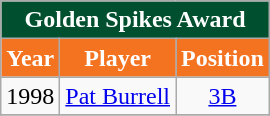<table class="wikitable">
<tr>
<td colspan="3" style="background: #005030; color:white; text-align:center;"><strong>Golden Spikes Award</strong></td>
</tr>
<tr>
<th style="background: #F47321; color:white;">Year</th>
<th style="background: #F47321; color:white;">Player</th>
<th style="background: #F47321; color:white;">Position</th>
</tr>
<tr style="text-align:center;">
<td>1998</td>
<td><a href='#'>Pat Burrell</a></td>
<td><a href='#'>3B</a></td>
</tr>
<tr>
</tr>
</table>
